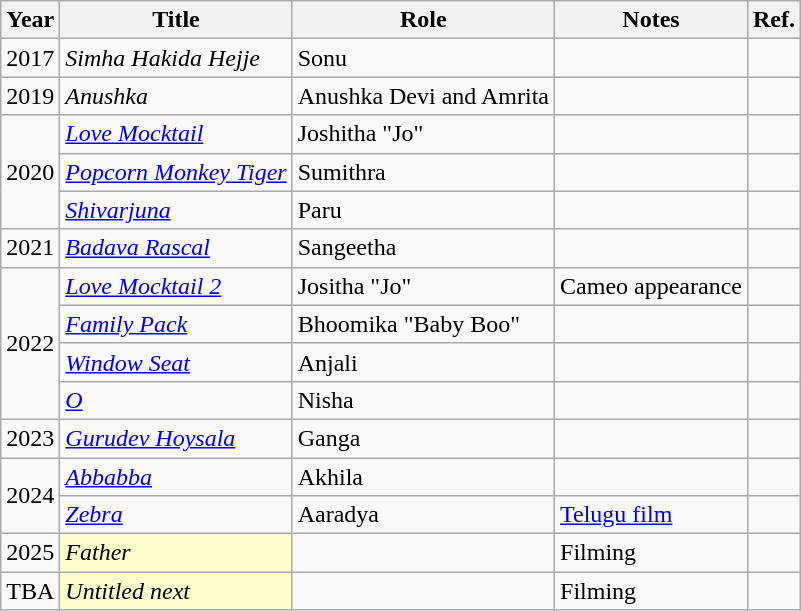<table class="wikitable sortable">
<tr>
<th>Year</th>
<th>Title</th>
<th>Role</th>
<th class="unsortable">Notes</th>
<th class="unsortable">Ref.</th>
</tr>
<tr>
<td>2017</td>
<td><em>Simha Hakida Hejje</em></td>
<td>Sonu</td>
<td></td>
<td></td>
</tr>
<tr>
<td>2019</td>
<td><em>Anushka</em></td>
<td>Anushka Devi and Amrita</td>
<td></td>
<td></td>
</tr>
<tr>
<td rowspan=3>2020</td>
<td><em><a href='#'>Love Mocktail</a></em></td>
<td>Joshitha "Jo"</td>
<td></td>
<td></td>
</tr>
<tr>
<td><em><a href='#'>Popcorn Monkey Tiger</a></em></td>
<td>Sumithra</td>
<td></td>
<td></td>
</tr>
<tr>
<td><em><a href='#'>Shivarjuna</a></em></td>
<td>Paru</td>
<td></td>
<td></td>
</tr>
<tr>
<td>2021</td>
<td><em><a href='#'>Badava Rascal</a></em></td>
<td>Sangeetha</td>
<td></td>
<td></td>
</tr>
<tr>
<td rowspan="4">2022</td>
<td><em><a href='#'>Love Mocktail 2</a></em></td>
<td>Jositha "Jo"</td>
<td>Cameo appearance</td>
<td></td>
</tr>
<tr>
<td><em><a href='#'>Family Pack</a></em></td>
<td>Bhoomika "Baby Boo"</td>
<td></td>
<td></td>
</tr>
<tr>
<td><em><a href='#'>Window Seat</a></em></td>
<td>Anjali</td>
<td></td>
<td></td>
</tr>
<tr>
<td><em><a href='#'>O</a></em></td>
<td>Nisha</td>
<td></td>
<td></td>
</tr>
<tr>
<td>2023</td>
<td><em><a href='#'>Gurudev Hoysala</a></em></td>
<td>Ganga</td>
<td></td>
<td></td>
</tr>
<tr>
<td rowspan="2">2024</td>
<td><em><a href='#'>Abbabba</a></em></td>
<td>Akhila</td>
<td></td>
<td></td>
</tr>
<tr>
<td><em><a href='#'>Zebra</a></em></td>
<td>Aaradya</td>
<td><a href='#'>Telugu film</a></td>
<td></td>
</tr>
<tr>
<td>2025</td>
<td style="background:#FFFFCC;"><em>Father</em></td>
<td></td>
<td>Filming</td>
<td></td>
</tr>
<tr>
<td>TBA</td>
<td style="background:#FFFFCC;"><em>Untitled next</em></td>
<td></td>
<td>Filming</td>
<td></td>
</tr>
</table>
